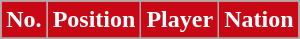<table class="wikitable sortable">
<tr>
<th style="background:#c80815; color:#fff;" scope="col">No.</th>
<th style="background:#c80815; color:#fff;" scope="col">Position</th>
<th style="background:#c80815; color:#fff;" scope="col">Player</th>
<th style="background:#c80815; color:#fff;" scope="col">Nation</th>
</tr>
<tr>
</tr>
</table>
